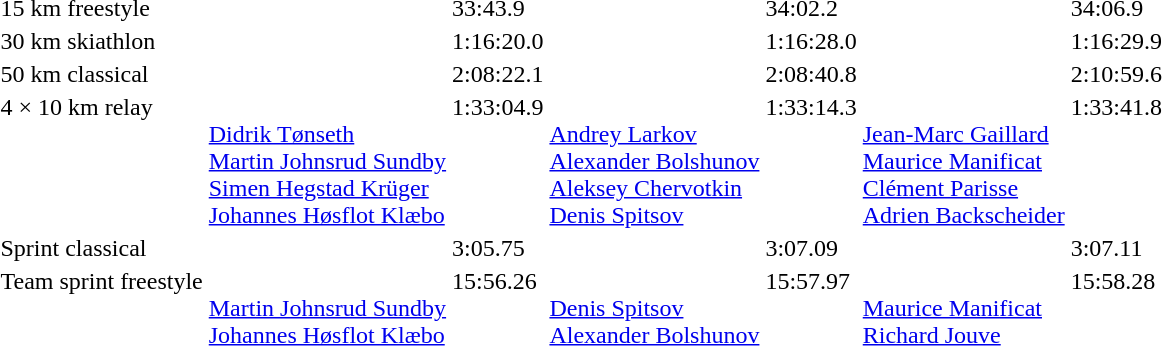<table>
<tr valign="top">
<td>15 km freestyle<br></td>
<td></td>
<td>33:43.9</td>
<td></td>
<td>34:02.2</td>
<td></td>
<td>34:06.9</td>
</tr>
<tr valign="top">
<td>30 km skiathlon<br></td>
<td></td>
<td>1:16:20.0</td>
<td></td>
<td>1:16:28.0</td>
<td></td>
<td>1:16:29.9</td>
</tr>
<tr valign="top">
<td>50 km classical<br></td>
<td></td>
<td>2:08:22.1</td>
<td></td>
<td>2:08:40.8</td>
<td></td>
<td>2:10:59.6</td>
</tr>
<tr valign="top">
<td>4 × 10 km relay<br></td>
<td><br><a href='#'>Didrik Tønseth</a><br><a href='#'>Martin Johnsrud Sundby</a><br><a href='#'>Simen Hegstad Krüger</a><br><a href='#'>Johannes Høsflot Klæbo</a></td>
<td>1:33:04.9</td>
<td><br><a href='#'>Andrey Larkov</a><br><a href='#'>Alexander Bolshunov</a><br><a href='#'>Aleksey Chervotkin</a><br><a href='#'>Denis Spitsov</a></td>
<td>1:33:14.3</td>
<td><br><a href='#'>Jean-Marc Gaillard</a><br><a href='#'>Maurice Manificat</a><br><a href='#'>Clément Parisse</a><br><a href='#'>Adrien Backscheider</a></td>
<td>1:33:41.8</td>
</tr>
<tr valign="top">
<td>Sprint classical<br></td>
<td></td>
<td>3:05.75</td>
<td></td>
<td>3:07.09</td>
<td></td>
<td>3:07.11</td>
</tr>
<tr valign="top">
<td>Team sprint freestyle<br></td>
<td><br><a href='#'>Martin Johnsrud Sundby</a><br><a href='#'>Johannes Høsflot Klæbo</a></td>
<td>15:56.26</td>
<td><br><a href='#'>Denis Spitsov</a><br><a href='#'>Alexander Bolshunov</a></td>
<td>15:57.97</td>
<td><br><a href='#'>Maurice Manificat</a><br><a href='#'>Richard Jouve</a></td>
<td>15:58.28</td>
</tr>
</table>
